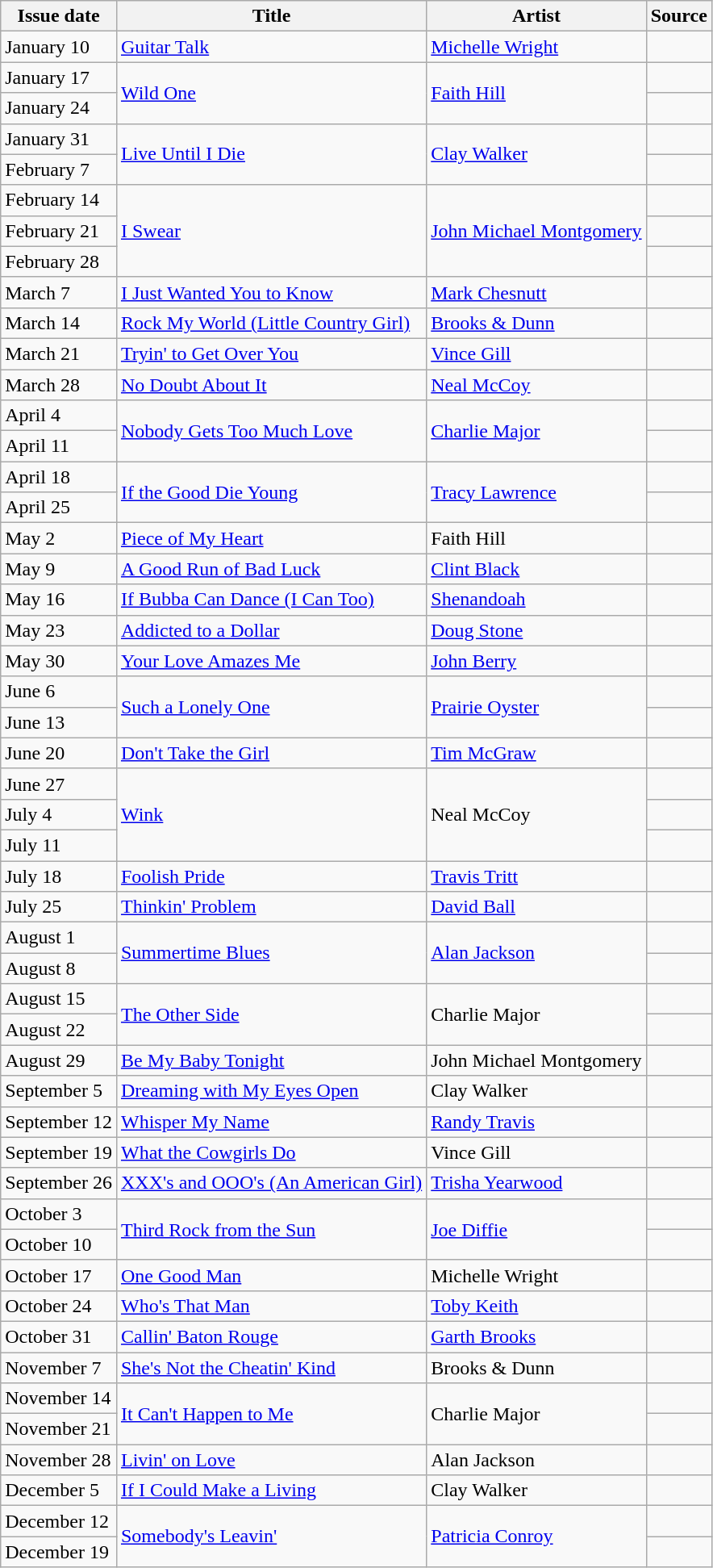<table class="wikitable">
<tr>
<th>Issue date</th>
<th>Title</th>
<th>Artist</th>
<th>Source</th>
</tr>
<tr>
<td>January 10</td>
<td><a href='#'>Guitar Talk</a></td>
<td><a href='#'>Michelle Wright</a></td>
<td align=center></td>
</tr>
<tr>
<td>January 17</td>
<td rowspan=2><a href='#'>Wild One</a></td>
<td rowspan=2><a href='#'>Faith Hill</a></td>
<td align=center></td>
</tr>
<tr>
<td>January 24</td>
<td align=center></td>
</tr>
<tr>
<td>January 31</td>
<td rowspan=2><a href='#'>Live Until I Die</a></td>
<td rowspan=2><a href='#'>Clay Walker</a></td>
<td align=center></td>
</tr>
<tr>
<td>February 7</td>
<td align=center></td>
</tr>
<tr>
<td>February 14</td>
<td rowspan=3><a href='#'>I Swear</a></td>
<td rowspan=3><a href='#'>John Michael Montgomery</a></td>
<td align=center></td>
</tr>
<tr>
<td>February 21</td>
<td align=center></td>
</tr>
<tr>
<td>February 28</td>
<td align=center></td>
</tr>
<tr>
<td>March 7</td>
<td><a href='#'>I Just Wanted You to Know</a></td>
<td><a href='#'>Mark Chesnutt</a></td>
<td align=center></td>
</tr>
<tr>
<td>March 14</td>
<td><a href='#'>Rock My World (Little Country Girl)</a></td>
<td><a href='#'>Brooks & Dunn</a></td>
<td align=center></td>
</tr>
<tr>
<td>March 21</td>
<td><a href='#'>Tryin' to Get Over You</a></td>
<td><a href='#'>Vince Gill</a></td>
<td align=center></td>
</tr>
<tr>
<td>March 28</td>
<td><a href='#'>No Doubt About It</a></td>
<td><a href='#'>Neal McCoy</a></td>
<td align=center></td>
</tr>
<tr>
<td>April 4</td>
<td rowspan=2><a href='#'>Nobody Gets Too Much Love</a></td>
<td rowspan=2><a href='#'>Charlie Major</a></td>
<td align=center></td>
</tr>
<tr>
<td>April 11</td>
<td align=center></td>
</tr>
<tr>
<td>April 18</td>
<td rowspan=2><a href='#'>If the Good Die Young</a></td>
<td rowspan=2><a href='#'>Tracy Lawrence</a></td>
<td align=center></td>
</tr>
<tr>
<td>April 25</td>
<td align=center></td>
</tr>
<tr>
<td>May 2</td>
<td><a href='#'>Piece of My Heart</a></td>
<td>Faith Hill</td>
<td align=center></td>
</tr>
<tr>
<td>May 9</td>
<td><a href='#'>A Good Run of Bad Luck</a></td>
<td><a href='#'>Clint Black</a></td>
<td align=center></td>
</tr>
<tr>
<td>May 16</td>
<td><a href='#'>If Bubba Can Dance (I Can Too)</a></td>
<td><a href='#'>Shenandoah</a></td>
<td align=center></td>
</tr>
<tr>
<td>May 23</td>
<td><a href='#'>Addicted to a Dollar</a></td>
<td><a href='#'>Doug Stone</a></td>
<td align=center></td>
</tr>
<tr>
<td>May 30</td>
<td><a href='#'>Your Love Amazes Me</a></td>
<td><a href='#'>John Berry</a></td>
<td align=center></td>
</tr>
<tr>
<td>June 6</td>
<td rowspan=2><a href='#'>Such a Lonely One</a></td>
<td rowspan=2><a href='#'>Prairie Oyster</a></td>
<td align=center></td>
</tr>
<tr>
<td>June 13</td>
<td align=center></td>
</tr>
<tr>
<td>June 20</td>
<td><a href='#'>Don't Take the Girl</a></td>
<td><a href='#'>Tim McGraw</a></td>
<td align=center></td>
</tr>
<tr>
<td>June 27</td>
<td rowspan=3><a href='#'>Wink</a></td>
<td rowspan=3>Neal McCoy</td>
<td align=center></td>
</tr>
<tr>
<td>July 4</td>
<td align=center></td>
</tr>
<tr>
<td>July 11</td>
<td align=center></td>
</tr>
<tr>
<td>July 18</td>
<td><a href='#'>Foolish Pride</a></td>
<td><a href='#'>Travis Tritt</a></td>
<td align=center></td>
</tr>
<tr>
<td>July 25</td>
<td><a href='#'>Thinkin' Problem</a></td>
<td><a href='#'>David Ball</a></td>
<td align=center></td>
</tr>
<tr>
<td>August 1</td>
<td rowspan=2><a href='#'>Summertime Blues</a></td>
<td rowspan=2><a href='#'>Alan Jackson</a></td>
<td align=center></td>
</tr>
<tr>
<td>August 8</td>
<td align=center></td>
</tr>
<tr>
<td>August 15</td>
<td rowspan=2><a href='#'>The Other Side</a></td>
<td rowspan=2>Charlie Major</td>
<td align=center></td>
</tr>
<tr>
<td>August 22</td>
<td align=center></td>
</tr>
<tr>
<td>August 29</td>
<td><a href='#'>Be My Baby Tonight</a></td>
<td>John Michael Montgomery</td>
<td align=center></td>
</tr>
<tr>
<td>September 5</td>
<td><a href='#'>Dreaming with My Eyes Open</a></td>
<td>Clay Walker</td>
<td align=center></td>
</tr>
<tr>
<td>September 12</td>
<td><a href='#'>Whisper My Name</a></td>
<td><a href='#'>Randy Travis</a></td>
<td align=center></td>
</tr>
<tr>
<td>September 19</td>
<td><a href='#'>What the Cowgirls Do</a></td>
<td>Vince Gill</td>
<td align=center></td>
</tr>
<tr>
<td>September 26</td>
<td><a href='#'>XXX's and OOO's (An American Girl)</a></td>
<td><a href='#'>Trisha Yearwood</a></td>
<td align=center></td>
</tr>
<tr>
<td>October 3</td>
<td rowspan=2><a href='#'>Third Rock from the Sun</a></td>
<td rowspan=2><a href='#'>Joe Diffie</a></td>
<td align=center></td>
</tr>
<tr>
<td>October 10</td>
<td align=center></td>
</tr>
<tr>
<td>October 17</td>
<td><a href='#'>One Good Man</a></td>
<td>Michelle Wright</td>
<td align=center></td>
</tr>
<tr>
<td>October 24</td>
<td><a href='#'>Who's That Man</a></td>
<td><a href='#'>Toby Keith</a></td>
<td align=center></td>
</tr>
<tr>
<td>October 31</td>
<td><a href='#'>Callin' Baton Rouge</a></td>
<td><a href='#'>Garth Brooks</a></td>
<td align=center></td>
</tr>
<tr>
<td>November 7</td>
<td><a href='#'>She's Not the Cheatin' Kind</a></td>
<td>Brooks & Dunn</td>
<td align=center></td>
</tr>
<tr>
<td>November 14</td>
<td rowspan=2><a href='#'>It Can't Happen to Me</a></td>
<td rowspan=2>Charlie Major</td>
<td align=center></td>
</tr>
<tr>
<td>November 21</td>
<td align=center></td>
</tr>
<tr>
<td>November 28</td>
<td><a href='#'>Livin' on Love</a></td>
<td>Alan Jackson</td>
<td align=center></td>
</tr>
<tr>
<td>December 5</td>
<td><a href='#'>If I Could Make a Living</a></td>
<td>Clay Walker</td>
<td align=center></td>
</tr>
<tr>
<td>December 12</td>
<td rowspan=2><a href='#'>Somebody's Leavin'</a></td>
<td rowspan=2><a href='#'>Patricia Conroy</a></td>
<td align=center></td>
</tr>
<tr>
<td>December 19</td>
<td align=center></td>
</tr>
</table>
